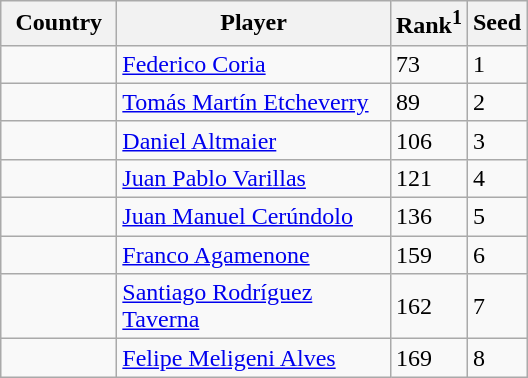<table class="sortable wikitable">
<tr>
<th width="70">Country</th>
<th width="175">Player</th>
<th>Rank<sup>1</sup></th>
<th>Seed</th>
</tr>
<tr>
<td></td>
<td><a href='#'>Federico Coria</a></td>
<td>73</td>
<td>1</td>
</tr>
<tr>
<td></td>
<td><a href='#'>Tomás Martín Etcheverry</a></td>
<td>89</td>
<td>2</td>
</tr>
<tr>
<td></td>
<td><a href='#'>Daniel Altmaier</a></td>
<td>106</td>
<td>3</td>
</tr>
<tr>
<td></td>
<td><a href='#'>Juan Pablo Varillas</a></td>
<td>121</td>
<td>4</td>
</tr>
<tr>
<td></td>
<td><a href='#'>Juan Manuel Cerúndolo</a></td>
<td>136</td>
<td>5</td>
</tr>
<tr>
<td></td>
<td><a href='#'>Franco Agamenone</a></td>
<td>159</td>
<td>6</td>
</tr>
<tr>
<td></td>
<td><a href='#'>Santiago Rodríguez Taverna</a></td>
<td>162</td>
<td>7</td>
</tr>
<tr>
<td></td>
<td><a href='#'>Felipe Meligeni Alves</a></td>
<td>169</td>
<td>8</td>
</tr>
</table>
